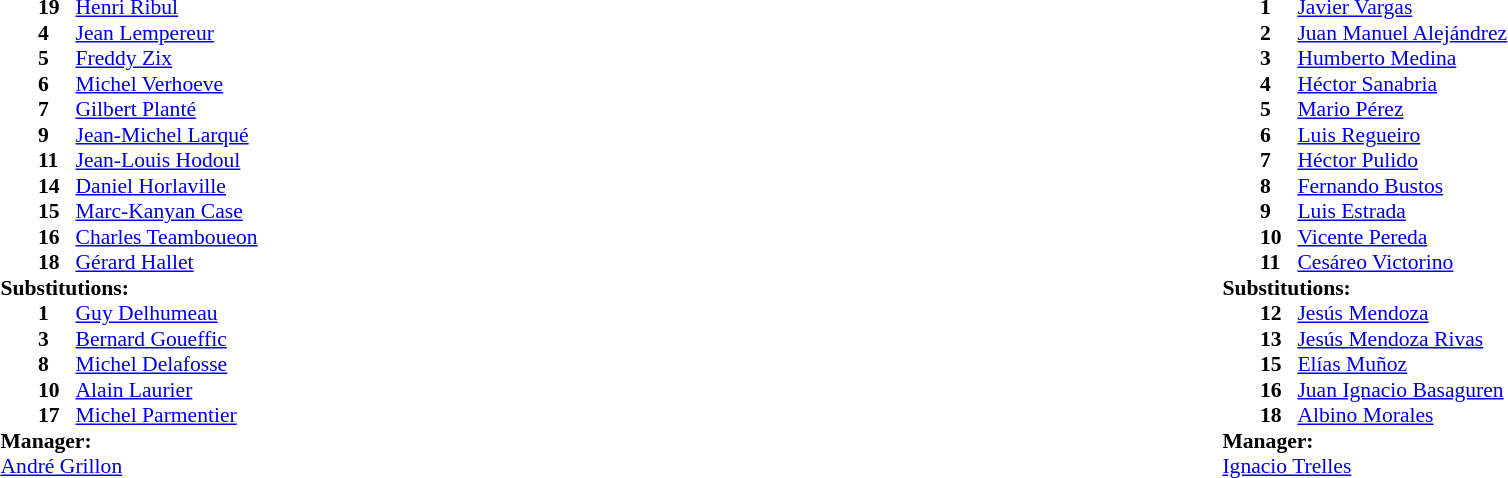<table width="100%">
<tr>
<td valign="top" width="40%"><br><table style="font-size:90%" cellspacing="0" cellpadding="0">
<tr>
<th width=25></th>
<th width=25></th>
</tr>
<tr>
<td></td>
<td><strong>19</strong></td>
<td><a href='#'>Henri Ribul</a></td>
</tr>
<tr>
<td></td>
<td><strong>4</strong></td>
<td><a href='#'>Jean Lempereur</a></td>
</tr>
<tr>
<td></td>
<td><strong>5</strong></td>
<td><a href='#'>Freddy Zix</a></td>
</tr>
<tr>
<td></td>
<td><strong>6</strong></td>
<td><a href='#'>Michel Verhoeve</a></td>
</tr>
<tr>
<td></td>
<td><strong>7</strong></td>
<td><a href='#'>Gilbert Planté</a></td>
</tr>
<tr>
<td></td>
<td><strong>9</strong></td>
<td><a href='#'>Jean-Michel Larqué</a></td>
</tr>
<tr>
<td></td>
<td><strong>11</strong></td>
<td><a href='#'>Jean-Louis Hodoul</a></td>
</tr>
<tr>
<td></td>
<td><strong>14</strong></td>
<td><a href='#'>Daniel Horlaville</a></td>
</tr>
<tr>
<td></td>
<td><strong>15</strong></td>
<td><a href='#'>Marc-Kanyan Case</a></td>
</tr>
<tr>
<td></td>
<td><strong>16</strong></td>
<td><a href='#'>Charles Teamboueon</a></td>
</tr>
<tr>
<td></td>
<td><strong>18</strong></td>
<td><a href='#'>Gérard Hallet</a></td>
</tr>
<tr>
<td colspan=3><strong>Substitutions:</strong></td>
</tr>
<tr>
<td></td>
<td><strong>1</strong></td>
<td><a href='#'>Guy Delhumeau</a></td>
</tr>
<tr>
<td></td>
<td><strong>3</strong></td>
<td><a href='#'>Bernard Goueffic</a></td>
</tr>
<tr>
<td></td>
<td><strong>8</strong></td>
<td><a href='#'>Michel Delafosse</a></td>
</tr>
<tr>
<td></td>
<td><strong>10</strong></td>
<td><a href='#'>Alain Laurier</a></td>
</tr>
<tr>
<td></td>
<td><strong>17</strong></td>
<td><a href='#'>Michel Parmentier</a></td>
</tr>
<tr>
<td colspan=3><strong>Manager:</strong></td>
</tr>
<tr>
<td colspan=3> <a href='#'>André Grillon</a></td>
</tr>
</table>
</td>
<td valign="top" width="50%"><br><table style="font-size:90%; margin:auto" cellspacing="0" cellpadding="0">
<tr>
<th width=25></th>
<th width=25></th>
</tr>
<tr>
<td></td>
<td><strong>1</strong></td>
<td><a href='#'>Javier Vargas</a></td>
</tr>
<tr>
<td></td>
<td><strong>2</strong></td>
<td><a href='#'>Juan Manuel Alejándrez</a></td>
</tr>
<tr>
<td></td>
<td><strong>3</strong></td>
<td><a href='#'>Humberto Medina</a></td>
</tr>
<tr>
<td></td>
<td><strong>4</strong></td>
<td><a href='#'>Héctor Sanabria</a></td>
</tr>
<tr>
<td></td>
<td><strong>5</strong></td>
<td><a href='#'>Mario Pérez</a></td>
</tr>
<tr>
<td></td>
<td><strong>6</strong></td>
<td><a href='#'>Luis Regueiro</a></td>
</tr>
<tr>
<td></td>
<td><strong>7</strong></td>
<td><a href='#'>Héctor Pulido</a></td>
</tr>
<tr>
<td></td>
<td><strong>8</strong></td>
<td><a href='#'>Fernando Bustos</a></td>
</tr>
<tr>
<td></td>
<td><strong>9</strong></td>
<td><a href='#'>Luis Estrada</a></td>
<td></td>
<td></td>
</tr>
<tr>
<td></td>
<td><strong>10</strong></td>
<td><a href='#'>Vicente Pereda</a></td>
</tr>
<tr>
<td></td>
<td><strong>11</strong></td>
<td><a href='#'>Cesáreo Victorino</a></td>
</tr>
<tr>
<td colspan=3><strong>Substitutions:</strong></td>
</tr>
<tr>
<td></td>
<td><strong>12</strong></td>
<td><a href='#'>Jesús Mendoza</a></td>
</tr>
<tr>
<td></td>
<td><strong>13</strong></td>
<td><a href='#'>Jesús Mendoza Rivas</a></td>
</tr>
<tr>
<td></td>
<td><strong>15</strong></td>
<td><a href='#'>Elías Muñoz</a></td>
<td></td>
<td></td>
</tr>
<tr>
<td></td>
<td><strong>16</strong></td>
<td><a href='#'>Juan Ignacio Basaguren</a></td>
</tr>
<tr>
<td></td>
<td><strong>18</strong></td>
<td><a href='#'>Albino Morales</a></td>
</tr>
<tr>
<td colspan=3><strong>Manager:</strong></td>
</tr>
<tr>
<td colspan=3> <a href='#'>Ignacio Trelles</a></td>
</tr>
</table>
</td>
</tr>
</table>
